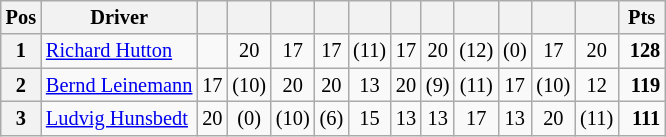<table class="wikitable" style="font-size: 85%; text-align: center;">
<tr valign="top">
<th valign="middle">Pos</th>
<th valign="middle">Driver</th>
<th></th>
<th></th>
<th></th>
<th></th>
<th></th>
<th></th>
<th></th>
<th></th>
<th></th>
<th></th>
<th></th>
<th valign="middle"> Pts </th>
</tr>
<tr>
<th>1</th>
<td align="left"> <a href='#'>Richard Hutton</a></td>
<td></td>
<td>20</td>
<td>17</td>
<td>17</td>
<td>(11)</td>
<td>17</td>
<td>20</td>
<td>(12)</td>
<td>(0)</td>
<td>17</td>
<td>20</td>
<td align="right"><strong>128</strong></td>
</tr>
<tr>
<th>2</th>
<td align="left"> <a href='#'>Bernd Leinemann</a></td>
<td>17</td>
<td>(10)</td>
<td>20</td>
<td>20</td>
<td>13</td>
<td>20</td>
<td>(9)</td>
<td>(11)</td>
<td>17</td>
<td>(10)</td>
<td>12</td>
<td align="right"><strong>119</strong></td>
</tr>
<tr>
<th>3</th>
<td align="left"> <a href='#'>Ludvig Hunsbedt</a></td>
<td>20</td>
<td>(0)</td>
<td>(10)</td>
<td>(6)</td>
<td>15</td>
<td>13</td>
<td>13</td>
<td>17</td>
<td>13</td>
<td>20</td>
<td>(11)</td>
<td align="right"><strong>111</strong></td>
</tr>
</table>
